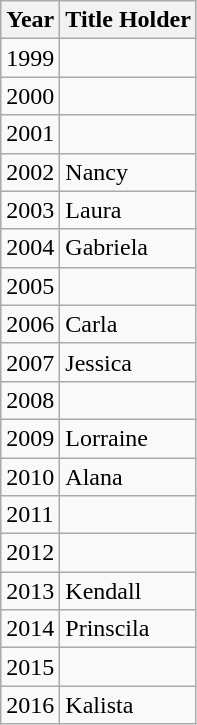<table class="wikitable sortable">
<tr>
<th>Year</th>
<th>Title Holder</th>
</tr>
<tr>
<td>1999</td>
<td></td>
</tr>
<tr>
<td>2000</td>
<td></td>
</tr>
<tr>
<td>2001</td>
<td></td>
</tr>
<tr>
<td>2002</td>
<td>Nancy</td>
</tr>
<tr>
<td>2003</td>
<td>Laura</td>
</tr>
<tr>
<td>2004</td>
<td>Gabriela</td>
</tr>
<tr>
<td>2005</td>
<td></td>
</tr>
<tr>
<td>2006</td>
<td>Carla</td>
</tr>
<tr>
<td>2007</td>
<td>Jessica</td>
</tr>
<tr>
<td>2008</td>
<td></td>
</tr>
<tr>
<td>2009</td>
<td>Lorraine</td>
</tr>
<tr>
<td>2010</td>
<td>Alana</td>
</tr>
<tr>
<td>2011</td>
<td></td>
</tr>
<tr>
<td>2012</td>
<td></td>
</tr>
<tr>
<td>2013</td>
<td>Kendall</td>
</tr>
<tr>
<td>2014</td>
<td>Prinscila</td>
</tr>
<tr>
<td>2015</td>
<td></td>
</tr>
<tr>
<td>2016</td>
<td>Kalista</td>
</tr>
</table>
